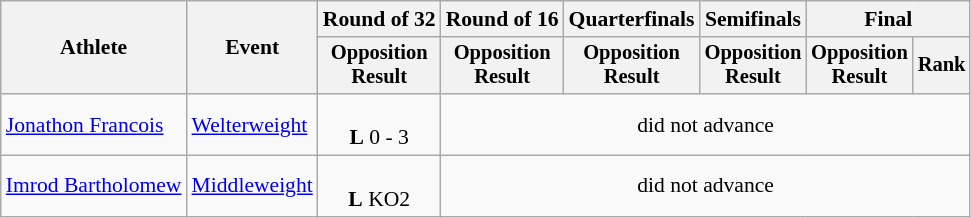<table class="wikitable" style="font-size:90%;">
<tr>
<th rowspan=2>Athlete</th>
<th rowspan=2>Event</th>
<th>Round of 32</th>
<th>Round of 16</th>
<th>Quarterfinals</th>
<th>Semifinals</th>
<th colspan=2>Final</th>
</tr>
<tr style="font-size:95%">
<th>Opposition<br>Result</th>
<th>Opposition<br>Result</th>
<th>Opposition<br>Result</th>
<th>Opposition<br>Result</th>
<th>Opposition<br>Result</th>
<th>Rank</th>
</tr>
<tr align=center>
<td align=left><a href='#'>Jonathon Francois</a></td>
<td align=left><a href='#'>Welterweight</a></td>
<td><br><strong>L</strong> 0 - 3</td>
<td colspan=5>did not advance</td>
</tr>
<tr align=center>
<td align=left><a href='#'>Imrod Bartholomew</a></td>
<td align=left><a href='#'>Middleweight</a></td>
<td><br><strong>L</strong> KO2</td>
<td colspan=5>did not advance</td>
</tr>
</table>
